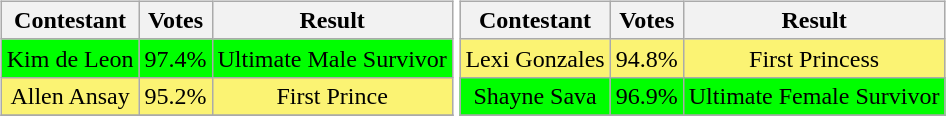<table>
<tr>
<td><br><table class="wikitable sortable nowrap" style="margin:auto; text-align:center">
<tr>
<th scope="col">Contestant</th>
<th scope="col">Votes</th>
<th scope="col">Result</th>
</tr>
<tr>
<td bgcolor=lime>Kim de Leon</td>
<td bgcolor=lime>97.4%</td>
<td bgcolor=lime>Ultimate Male Survivor</td>
</tr>
<tr>
<td bgcolor= #FBF373>Allen Ansay</td>
<td bgcolor= #FBF373>95.2%</td>
<td bgcolor= #FBF373>First Prince</td>
</tr>
<tr>
</tr>
</table>
</td>
<td><br><table class="wikitable sortable nowrap" style="margin:auto; text-align:center">
<tr>
<th scope="col">Contestant</th>
<th scope="col">Votes</th>
<th scope="col">Result</th>
</tr>
<tr>
<td bgcolor= #FBF373>Lexi Gonzales</td>
<td bgcolor= #FBF373>94.8%</td>
<td bgcolor= #FBF373>First Princess</td>
</tr>
<tr>
<td bgcolor=lime>Shayne Sava</td>
<td bgcolor=lime>96.9%</td>
<td bgcolor=lime>Ultimate Female Survivor</td>
</tr>
<tr>
</tr>
</table>
</td>
</tr>
</table>
